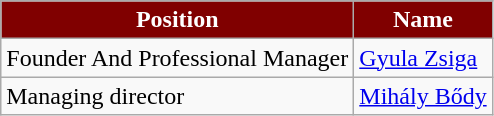<table class="wikitable">
<tr>
<th style="color:white; background:maroon">Position</th>
<th style="color:white; background:maroon">Name</th>
</tr>
<tr>
<td>Founder And Professional Manager</td>
<td> <a href='#'>Gyula Zsiga</a></td>
</tr>
<tr>
<td>Managing director</td>
<td> <a href='#'>Mihály Bődy</a></td>
</tr>
</table>
